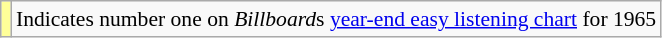<table class="wikitable" style="font-size:90%;">
<tr>
<td style="background-color:#FFFF99"></td>
<td>Indicates number one on <em>Billboard</em>s <a href='#'>year-end easy listening chart</a> for 1965</td>
</tr>
</table>
